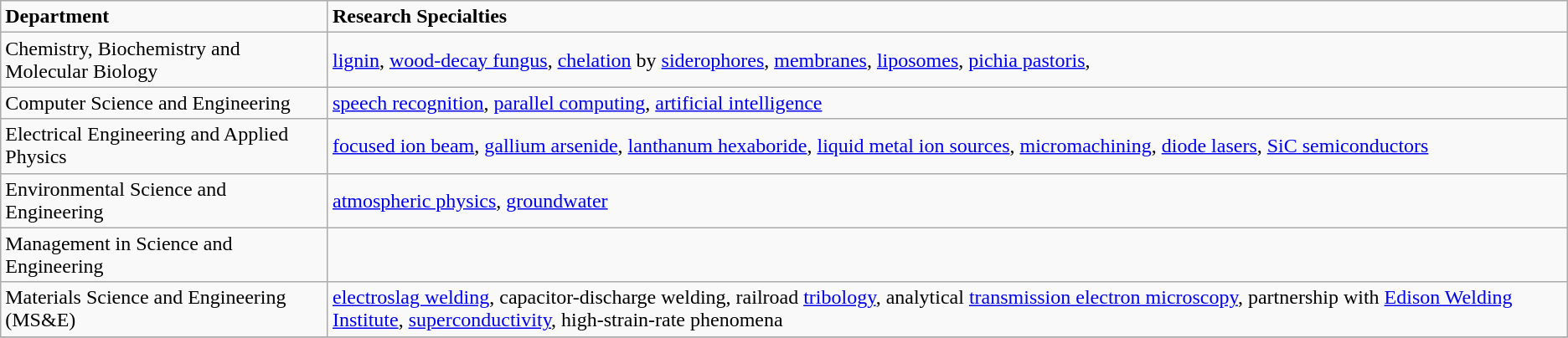<table class="wikitable">
<tr>
<td><strong>Department</strong></td>
<td><strong>Research Specialties</strong></td>
</tr>
<tr>
<td>Chemistry, Biochemistry and Molecular Biology</td>
<td><a href='#'>lignin</a>, <a href='#'>wood-decay fungus</a>, <a href='#'>chelation</a> by <a href='#'>siderophores</a>, <a href='#'>membranes</a>, <a href='#'>liposomes</a>, <a href='#'>pichia pastoris</a>,</td>
</tr>
<tr>
<td>Computer Science and Engineering</td>
<td><a href='#'>speech recognition</a>, <a href='#'>parallel computing</a>, <a href='#'>artificial intelligence</a></td>
</tr>
<tr>
<td>Electrical Engineering and Applied Physics</td>
<td><a href='#'>focused ion beam</a>, <a href='#'>gallium arsenide</a>, <a href='#'>lanthanum hexaboride</a>, <a href='#'>liquid metal ion sources</a>, <a href='#'>micromachining</a>, <a href='#'>diode lasers</a>, <a href='#'>SiC semiconductors</a></td>
</tr>
<tr>
<td>Environmental Science and Engineering</td>
<td><a href='#'>atmospheric physics</a>, <a href='#'>groundwater</a></td>
</tr>
<tr>
<td>Management in Science and Engineering</td>
<td></td>
</tr>
<tr>
<td>Materials Science and Engineering (MS&E)</td>
<td><a href='#'>electroslag welding</a>, capacitor-discharge welding, railroad <a href='#'>tribology</a>, analytical <a href='#'>transmission electron microscopy</a>, partnership with <a href='#'>Edison Welding Institute</a>, <a href='#'>superconductivity</a>, high-strain-rate phenomena</td>
</tr>
<tr>
</tr>
</table>
